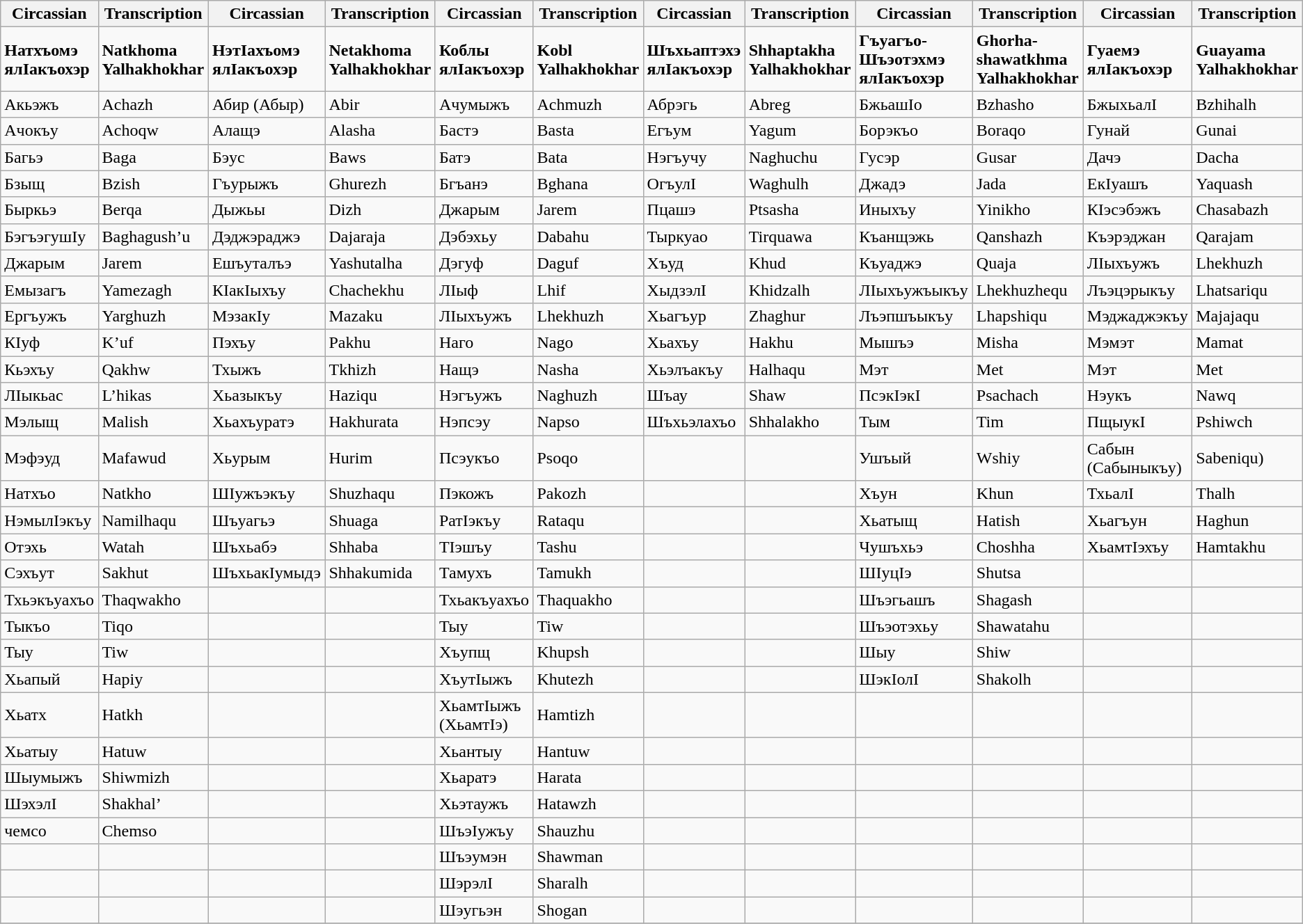<table class="wikitable">
<tr>
<th>Circassian</th>
<th>Transcription</th>
<th>Circassian</th>
<th>Transcription</th>
<th>Circassian</th>
<th>Transcription</th>
<th>Circassian</th>
<th>Transcription</th>
<th>Circassian</th>
<th>Transcription</th>
<th>Circassian</th>
<th>Transcription</th>
</tr>
<tr>
<td><strong>Натхъомэ ялIакъохэр</strong></td>
<td><strong>Natkhoma Yalhakhokhar</strong></td>
<td><strong>НэтIахъомэ ялIакъохэр</strong></td>
<td><strong>Netakhoma Yalhakhokhar</strong></td>
<td><strong>Коблы ялIакъохэр</strong></td>
<td><strong>Kobl Yalhakhokhar</strong></td>
<td><strong>Шъхьаптэхэ ялIакъохэр</strong></td>
<td><strong>Shhaptakha Yalhakhokhar</strong></td>
<td><strong>Гъуагъо-Шъэотэхмэ ялIакъохэр</strong></td>
<td><strong>Ghorha-shawatkhma Yalhakhokhar</strong></td>
<td><strong>Гуаемэ ялIакъохэр</strong></td>
<td><strong>Guayama Yalhakhokhar</strong></td>
</tr>
<tr>
<td>Акьэжъ</td>
<td>Achazh</td>
<td>Абир (Абыр)</td>
<td>Abir</td>
<td>Ачумыжъ</td>
<td>Achmuzh</td>
<td>Абрэгь</td>
<td>Abreg</td>
<td>БжьашIо</td>
<td>Bzhasho</td>
<td>БжыхьалI</td>
<td>Bzhihalh</td>
</tr>
<tr>
<td>Ачокъу</td>
<td>Achoqw</td>
<td>Алащэ</td>
<td>Alasha</td>
<td>Бастэ</td>
<td>Basta</td>
<td>Егъум</td>
<td>Yagum</td>
<td>Борэкъо</td>
<td>Boraqo</td>
<td>Гунай</td>
<td>Gunai</td>
</tr>
<tr>
<td>Багьэ</td>
<td>Baga</td>
<td>Бэус</td>
<td>Baws</td>
<td>Батэ</td>
<td>Bata</td>
<td>Нэгъучу</td>
<td>Naghuchu</td>
<td>Гусэр</td>
<td>Gusar</td>
<td>Дачэ</td>
<td>Dacha</td>
</tr>
<tr>
<td>Бзыщ</td>
<td>Bzish</td>
<td>Гъурыжъ</td>
<td>Ghurezh</td>
<td>Бгъанэ</td>
<td>Bghana</td>
<td>ОгъулI</td>
<td>Waghulh</td>
<td>Джадэ</td>
<td>Jada</td>
<td>ЕкIуашъ</td>
<td>Yaquash</td>
</tr>
<tr>
<td>Быркьэ</td>
<td>Berqa</td>
<td>Дыжьы</td>
<td>Dizh</td>
<td>Джарым</td>
<td>Jarem</td>
<td>Пцашэ</td>
<td>Ptsasha</td>
<td>Иныхъу</td>
<td>Yinikho</td>
<td>КIэсэбэжъ</td>
<td>Chasabazh</td>
</tr>
<tr>
<td>БэгъэгушIу</td>
<td>Baghagush’u</td>
<td>Дэджэраджэ</td>
<td>Dajaraja</td>
<td>Дэбэхьу</td>
<td>Dabahu</td>
<td>Тыркуао</td>
<td>Tirquawa</td>
<td>Къанщэжь</td>
<td>Qanshazh</td>
<td>Къэрэджан</td>
<td>Qarajam</td>
</tr>
<tr>
<td>Джарым</td>
<td>Jarem</td>
<td>Ешъуталъэ</td>
<td>Yashutalha</td>
<td>Дэгуф</td>
<td>Daguf</td>
<td>Хъуд</td>
<td>Khud</td>
<td>Къуаджэ</td>
<td>Quaja</td>
<td>ЛIыхъужъ</td>
<td>Lhekhuzh</td>
</tr>
<tr>
<td>Емызагъ</td>
<td>Yamezagh</td>
<td>КIакIыхъу</td>
<td>Chachekhu</td>
<td>ЛIыф</td>
<td>Lhif</td>
<td>ХыдзэлI</td>
<td>Khidzalh</td>
<td>ЛIыхъужъыкъу</td>
<td>Lhekhuzhequ</td>
<td>Лъэцэрыкъу</td>
<td>Lhatsariqu</td>
</tr>
<tr>
<td>Ергъужъ</td>
<td>Yarghuzh</td>
<td>МэзакIу</td>
<td>Mazaku</td>
<td>ЛIыхъужъ</td>
<td>Lhekhuzh</td>
<td>Хьагъур</td>
<td>Zhaghur</td>
<td>Лъэпшъыкъу</td>
<td>Lhapshiqu</td>
<td>Мэджаджэкъу</td>
<td>Majajaqu</td>
</tr>
<tr>
<td>КIуф</td>
<td>K’uf</td>
<td>Пэхъу</td>
<td>Pakhu</td>
<td>Наго</td>
<td>Nago</td>
<td>Хьахъу</td>
<td>Hakhu</td>
<td>Мышъэ</td>
<td>Misha</td>
<td>Мэмэт</td>
<td>Mamat</td>
</tr>
<tr>
<td>Кьэхъу</td>
<td>Qakhw</td>
<td>Тхыжъ</td>
<td>Tkhizh</td>
<td>Нащэ</td>
<td>Nasha</td>
<td>Хьэлъакъу</td>
<td>Halhaqu</td>
<td>Мэт</td>
<td>Met</td>
<td>Мэт</td>
<td>Met</td>
</tr>
<tr>
<td>ЛIыкьас</td>
<td>L’hikas</td>
<td>Хьазыкъу</td>
<td>Haziqu</td>
<td>Нэгъужъ</td>
<td>Naghuzh</td>
<td>Шъау</td>
<td>Shaw</td>
<td>ПсэкIэкI</td>
<td>Psachach</td>
<td>Нэукъ</td>
<td>Nawq</td>
</tr>
<tr>
<td>Мэлыщ</td>
<td>Malish</td>
<td>Хьахъуратэ</td>
<td>Hakhurata</td>
<td>Нэпсэу</td>
<td>Napso</td>
<td>Шъхьэлахъо</td>
<td>Shhalakho</td>
<td>Тым</td>
<td>Tim</td>
<td>ПщыукI</td>
<td>Pshiwch</td>
</tr>
<tr>
<td>Мэфэуд</td>
<td>Mafawud</td>
<td>Хьурым</td>
<td>Hurim</td>
<td>Псэукъо</td>
<td>Psoqo</td>
<td></td>
<td></td>
<td>Ушъый</td>
<td>Wshiy</td>
<td>Сабын (Сабыныкъу)</td>
<td>Sabeniqu)</td>
</tr>
<tr>
<td>Натхъо</td>
<td>Natkho</td>
<td>ШIужъэкъу</td>
<td>Shuzhaqu</td>
<td>Пэкожъ</td>
<td>Pakozh</td>
<td></td>
<td></td>
<td>Хъун</td>
<td>Khun</td>
<td>ТхьалI</td>
<td>Thalh</td>
</tr>
<tr>
<td>НэмылIэкъу</td>
<td>Namilhaqu</td>
<td>Шъуагьэ</td>
<td>Shuaga</td>
<td>РатIэкъу</td>
<td>Rataqu</td>
<td></td>
<td></td>
<td>Хьатыщ</td>
<td>Hatish</td>
<td>Хьагъун</td>
<td>Haghun</td>
</tr>
<tr>
<td>Отэхь</td>
<td>Watah</td>
<td>Шъхьабэ</td>
<td>Shhaba</td>
<td>ТIэшъу</td>
<td>Tashu</td>
<td></td>
<td></td>
<td>Чушъхьэ</td>
<td>Choshha</td>
<td>ХьамтIэхъу</td>
<td>Hamtakhu</td>
</tr>
<tr>
<td>Сэхъут</td>
<td>Sakhut</td>
<td>ШъхьакIумыдэ</td>
<td>Shhakumida</td>
<td>Тамухъ</td>
<td>Tamukh</td>
<td></td>
<td></td>
<td>ШIуцIэ</td>
<td>Shutsa</td>
<td></td>
<td></td>
</tr>
<tr>
<td>Тхьэкъуахъо</td>
<td>Thaqwakho</td>
<td></td>
<td></td>
<td>Тхьакъуахъо</td>
<td>Thaquakho</td>
<td></td>
<td></td>
<td>Шъэгьашъ</td>
<td>Shagash</td>
<td></td>
<td></td>
</tr>
<tr>
<td>Тыкъо</td>
<td>Tiqo</td>
<td></td>
<td></td>
<td>Тыу</td>
<td>Tiw</td>
<td></td>
<td></td>
<td>Шъэотэхьу</td>
<td>Shawatahu</td>
<td></td>
<td></td>
</tr>
<tr>
<td>Тыу</td>
<td>Tiw</td>
<td></td>
<td></td>
<td>Хъупщ</td>
<td>Khupsh</td>
<td></td>
<td></td>
<td>Шыу</td>
<td>Shiw</td>
<td></td>
<td></td>
</tr>
<tr>
<td>Хьапый</td>
<td>Hapiy</td>
<td></td>
<td></td>
<td>ХъутIыжъ</td>
<td>Khutezh</td>
<td></td>
<td></td>
<td>ШэкIолI</td>
<td>Shakolh</td>
<td></td>
<td></td>
</tr>
<tr>
<td>Хьатх</td>
<td>Hatkh</td>
<td></td>
<td></td>
<td>ХьамтIыжъ (ХьамтIэ)</td>
<td>Hamtizh</td>
<td></td>
<td></td>
<td></td>
<td></td>
<td></td>
<td></td>
</tr>
<tr>
<td>Хьатыу</td>
<td>Hatuw</td>
<td></td>
<td></td>
<td>Хьантыу</td>
<td>Hantuw</td>
<td></td>
<td></td>
<td></td>
<td></td>
<td></td>
<td></td>
</tr>
<tr>
<td>Шыумыжъ</td>
<td>Shiwmizh</td>
<td></td>
<td></td>
<td>Хьаратэ</td>
<td>Harata</td>
<td></td>
<td></td>
<td></td>
<td></td>
<td></td>
<td></td>
</tr>
<tr>
<td>ШэхэлI</td>
<td>Shakhal’</td>
<td></td>
<td></td>
<td>Хьэтаужъ</td>
<td>Hatawzh</td>
<td></td>
<td></td>
<td></td>
<td></td>
<td></td>
<td></td>
</tr>
<tr>
<td>чемсо</td>
<td>Chemso</td>
<td></td>
<td></td>
<td>ШъэIужъу</td>
<td>Shauzhu</td>
<td></td>
<td></td>
<td></td>
<td></td>
<td></td>
<td></td>
</tr>
<tr>
<td></td>
<td></td>
<td></td>
<td></td>
<td>Шъэумэн</td>
<td>Shawman</td>
<td></td>
<td></td>
<td></td>
<td></td>
<td></td>
<td></td>
</tr>
<tr>
<td></td>
<td></td>
<td></td>
<td></td>
<td>ШэрэлI</td>
<td>Sharalh</td>
<td></td>
<td></td>
<td></td>
<td></td>
<td></td>
<td></td>
</tr>
<tr>
<td></td>
<td></td>
<td></td>
<td></td>
<td>Шэугьэн</td>
<td>Shogan</td>
<td></td>
<td></td>
<td></td>
<td></td>
<td></td>
<td></td>
</tr>
<tr>
</tr>
</table>
